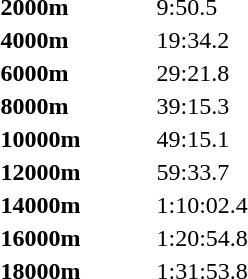<table>
<tr>
<th width=100></th>
<th width=100></th>
<th width=200></th>
</tr>
<tr>
<td><strong>2000m</strong></td>
<td>9:50.5</td>
<td></td>
</tr>
<tr>
<td><strong>4000m</strong></td>
<td>19:34.2</td>
<td></td>
</tr>
<tr>
<td><strong>6000m</strong></td>
<td>29:21.8</td>
<td></td>
</tr>
<tr>
<td><strong>8000m</strong></td>
<td>39:15.3</td>
<td></td>
</tr>
<tr>
<td><strong>10000m</strong></td>
<td>49:15.1</td>
<td></td>
</tr>
<tr>
<td><strong>12000m</strong></td>
<td>59:33.7</td>
<td></td>
</tr>
<tr>
<td><strong>14000m</strong></td>
<td>1:10:02.4</td>
<td></td>
</tr>
<tr>
<td><strong>16000m</strong></td>
<td>1:20:54.8</td>
<td></td>
</tr>
<tr>
<td><strong>18000m</strong></td>
<td>1:31:53.8</td>
<td></td>
</tr>
<tr>
</tr>
</table>
